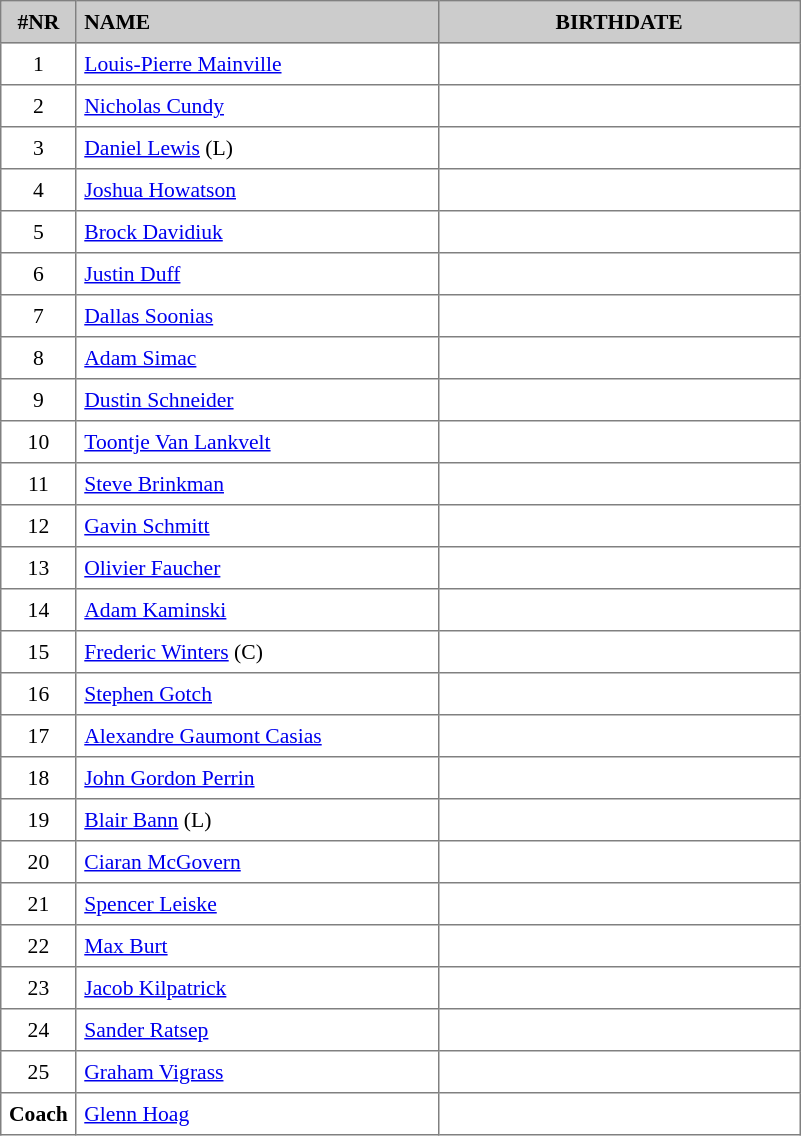<table border="1" cellspacing="2" cellpadding="5" style="border-collapse: collapse; font-size: 90%;">
<tr style="background:#ccc;">
<th>#NR</th>
<th style="text-align:left; width:16em;">NAME</th>
<th style="text-align:center; width:16em;">BIRTHDATE</th>
</tr>
<tr>
<td style="text-align:center;">1</td>
<td><a href='#'>Louis-Pierre Mainville</a></td>
<td align="center"></td>
</tr>
<tr>
<td style="text-align:center;">2</td>
<td><a href='#'>Nicholas Cundy</a></td>
<td align="center"></td>
</tr>
<tr>
<td style="text-align:center;">3</td>
<td><a href='#'>Daniel Lewis</a> (L)</td>
<td align="center"></td>
</tr>
<tr>
<td style="text-align:center;">4</td>
<td><a href='#'>Joshua Howatson</a></td>
<td align="center"></td>
</tr>
<tr>
<td style="text-align:center;">5</td>
<td><a href='#'>Brock Davidiuk</a></td>
<td align="center"></td>
</tr>
<tr>
<td style="text-align:center;">6</td>
<td><a href='#'>Justin Duff</a></td>
<td align="center"></td>
</tr>
<tr>
<td style="text-align:center;">7</td>
<td><a href='#'>Dallas Soonias</a></td>
<td align="center"></td>
</tr>
<tr>
<td style="text-align:center;">8</td>
<td><a href='#'>Adam Simac</a></td>
<td align="center"></td>
</tr>
<tr>
<td style="text-align:center;">9</td>
<td><a href='#'>Dustin Schneider</a></td>
<td align="center"></td>
</tr>
<tr>
<td style="text-align:center;">10</td>
<td><a href='#'>Toontje Van Lankvelt</a></td>
<td align="center"></td>
</tr>
<tr>
<td style="text-align:center;">11</td>
<td><a href='#'>Steve Brinkman</a></td>
<td align="center"></td>
</tr>
<tr>
<td style="text-align:center;">12</td>
<td><a href='#'>Gavin Schmitt</a></td>
<td align="center"></td>
</tr>
<tr>
<td style="text-align:center;">13</td>
<td><a href='#'>Olivier Faucher</a></td>
<td align="center"></td>
</tr>
<tr>
<td style="text-align:center;">14</td>
<td><a href='#'>Adam Kaminski</a></td>
<td align="center"></td>
</tr>
<tr>
<td style="text-align:center;">15</td>
<td><a href='#'>Frederic Winters</a> (C)</td>
<td align="center"></td>
</tr>
<tr>
<td style="text-align:center;">16</td>
<td><a href='#'>Stephen Gotch</a></td>
<td align="center"></td>
</tr>
<tr>
<td style="text-align:center;">17</td>
<td><a href='#'>Alexandre Gaumont Casias</a></td>
<td align="center"></td>
</tr>
<tr>
<td style="text-align:center;">18</td>
<td><a href='#'>John Gordon Perrin</a></td>
<td align="center"></td>
</tr>
<tr>
<td style="text-align:center;">19</td>
<td><a href='#'>Blair Bann</a> (L)</td>
<td align="center"></td>
</tr>
<tr>
<td style="text-align:center;">20</td>
<td><a href='#'>Ciaran McGovern</a></td>
<td align="center"></td>
</tr>
<tr>
<td style="text-align:center;">21</td>
<td><a href='#'>Spencer Leiske</a></td>
<td align="center"></td>
</tr>
<tr>
<td style="text-align:center;">22</td>
<td><a href='#'>Max Burt</a></td>
<td align="center"></td>
</tr>
<tr>
<td style="text-align:center;">23</td>
<td><a href='#'>Jacob Kilpatrick</a></td>
<td align="center"></td>
</tr>
<tr>
<td style="text-align:center;">24</td>
<td><a href='#'>Sander Ratsep</a></td>
<td align="center"></td>
</tr>
<tr>
<td style="text-align:center;">25</td>
<td><a href='#'>Graham Vigrass</a></td>
<td align="center"></td>
</tr>
<tr>
<td style="text-align:center;"><strong>Coach</strong></td>
<td><a href='#'>Glenn Hoag</a></td>
<td align="center"></td>
</tr>
</table>
